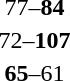<table style="text-align:center">
<tr>
<th width=200></th>
<th width=100></th>
<th width=200></th>
</tr>
<tr>
<td align=right></td>
<td>77–<strong>84</strong></td>
<td align=left><strong></strong></td>
</tr>
<tr>
<td align=right></td>
<td>72–<strong>107</strong></td>
<td align=left><strong></strong></td>
</tr>
<tr>
<td align=right><strong></strong></td>
<td><strong>65</strong>–61</td>
<td align=left></td>
</tr>
</table>
